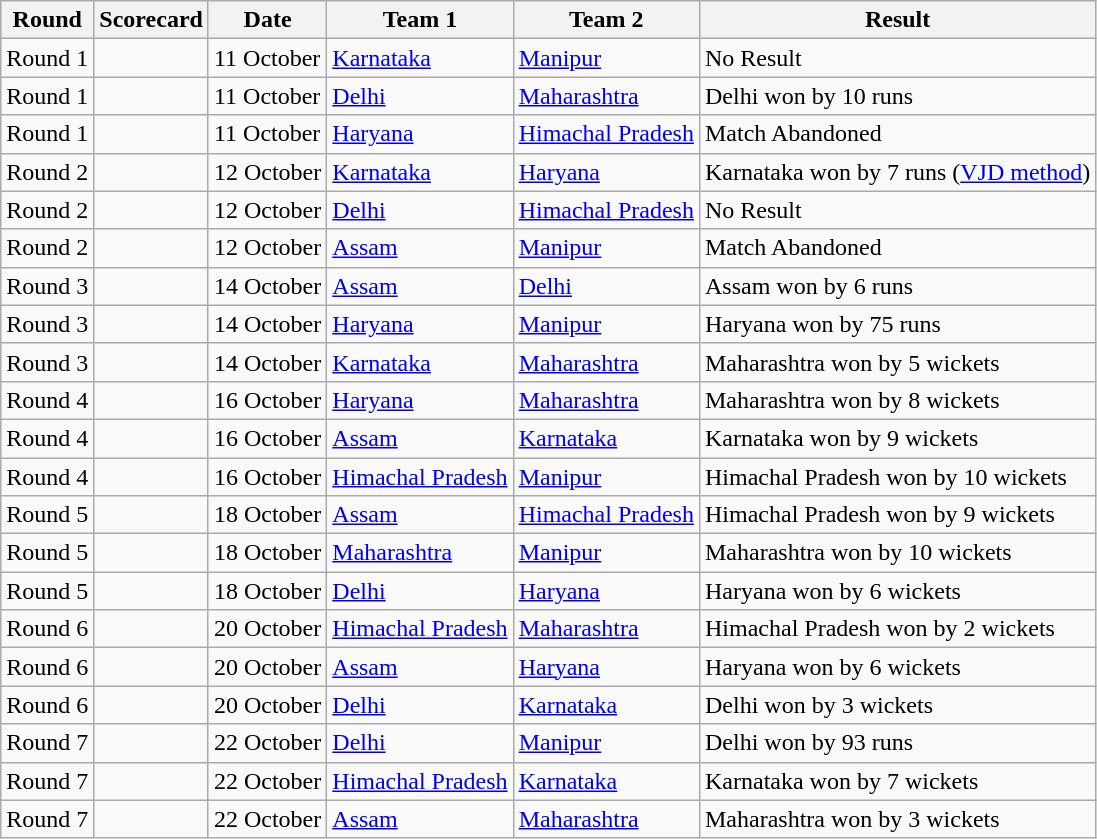<table class="wikitable collapsible sortable collapsed">
<tr>
<th>Round</th>
<th>Scorecard</th>
<th>Date</th>
<th>Team 1</th>
<th>Team 2</th>
<th>Result</th>
</tr>
<tr>
<td>Round 1</td>
<td></td>
<td>11 October</td>
<td><a href='#'>Karnataka</a></td>
<td><a href='#'>Manipur</a></td>
<td>No Result</td>
</tr>
<tr>
<td>Round 1</td>
<td></td>
<td>11 October</td>
<td><a href='#'>Delhi</a></td>
<td><a href='#'>Maharashtra</a></td>
<td>Delhi won by 10 runs</td>
</tr>
<tr>
<td>Round 1</td>
<td></td>
<td>11 October</td>
<td><a href='#'>Haryana</a></td>
<td><a href='#'>Himachal Pradesh</a></td>
<td>Match Abandoned</td>
</tr>
<tr>
<td>Round 2</td>
<td></td>
<td>12 October</td>
<td><a href='#'>Karnataka</a></td>
<td><a href='#'>Haryana</a></td>
<td>Karnataka won by 7 runs (<a href='#'>VJD method</a>)</td>
</tr>
<tr>
<td>Round 2</td>
<td></td>
<td>12 October</td>
<td><a href='#'>Delhi</a></td>
<td><a href='#'>Himachal Pradesh</a></td>
<td>No Result</td>
</tr>
<tr>
<td>Round 2</td>
<td></td>
<td>12 October</td>
<td><a href='#'>Assam</a></td>
<td><a href='#'>Manipur</a></td>
<td>Match Abandoned</td>
</tr>
<tr>
<td>Round 3</td>
<td></td>
<td>14 October</td>
<td><a href='#'>Assam</a></td>
<td><a href='#'>Delhi</a></td>
<td>Assam won by 6 runs</td>
</tr>
<tr>
<td>Round 3</td>
<td></td>
<td>14 October</td>
<td><a href='#'>Haryana</a></td>
<td><a href='#'>Manipur</a></td>
<td>Haryana won by 75 runs</td>
</tr>
<tr>
<td>Round 3</td>
<td></td>
<td>14 October</td>
<td><a href='#'>Karnataka</a></td>
<td><a href='#'>Maharashtra</a></td>
<td>Maharashtra won by 5 wickets</td>
</tr>
<tr>
<td>Round 4</td>
<td></td>
<td>16 October</td>
<td><a href='#'>Haryana</a></td>
<td><a href='#'>Maharashtra</a></td>
<td>Maharashtra won by 8 wickets</td>
</tr>
<tr>
<td>Round 4</td>
<td></td>
<td>16 October</td>
<td><a href='#'>Assam</a></td>
<td><a href='#'>Karnataka</a></td>
<td>Karnataka won by 9 wickets</td>
</tr>
<tr>
<td>Round 4</td>
<td></td>
<td>16 October</td>
<td><a href='#'>Himachal Pradesh</a></td>
<td><a href='#'>Manipur</a></td>
<td>Himachal Pradesh won by 10 wickets</td>
</tr>
<tr>
<td>Round 5</td>
<td></td>
<td>18 October</td>
<td><a href='#'>Assam</a></td>
<td><a href='#'>Himachal Pradesh</a></td>
<td>Himachal Pradesh won by 9 wickets</td>
</tr>
<tr>
<td>Round 5</td>
<td></td>
<td>18 October</td>
<td><a href='#'>Maharashtra</a></td>
<td><a href='#'>Manipur</a></td>
<td>Maharashtra won by 10 wickets</td>
</tr>
<tr>
<td>Round 5</td>
<td></td>
<td>18 October</td>
<td><a href='#'>Delhi</a></td>
<td><a href='#'>Haryana</a></td>
<td>Haryana won by 6 wickets</td>
</tr>
<tr>
<td>Round 6</td>
<td></td>
<td>20 October</td>
<td><a href='#'>Himachal Pradesh</a></td>
<td><a href='#'>Maharashtra</a></td>
<td>Himachal Pradesh won by 2 wickets</td>
</tr>
<tr>
<td>Round 6</td>
<td></td>
<td>20 October</td>
<td><a href='#'>Assam</a></td>
<td><a href='#'>Haryana</a></td>
<td>Haryana won by 6 wickets</td>
</tr>
<tr>
<td>Round 6</td>
<td></td>
<td>20 October</td>
<td><a href='#'>Delhi</a></td>
<td><a href='#'>Karnataka</a></td>
<td>Delhi won by 3 wickets</td>
</tr>
<tr>
<td>Round 7</td>
<td></td>
<td>22 October</td>
<td><a href='#'>Delhi</a></td>
<td><a href='#'>Manipur</a></td>
<td>Delhi won by 93 runs</td>
</tr>
<tr>
<td>Round 7</td>
<td></td>
<td>22 October</td>
<td><a href='#'>Himachal Pradesh</a></td>
<td><a href='#'>Karnataka</a></td>
<td>Karnataka won by 7 wickets</td>
</tr>
<tr>
<td>Round 7</td>
<td></td>
<td>22 October</td>
<td><a href='#'>Assam</a></td>
<td><a href='#'>Maharashtra</a></td>
<td>Maharashtra won by 3 wickets</td>
</tr>
</table>
